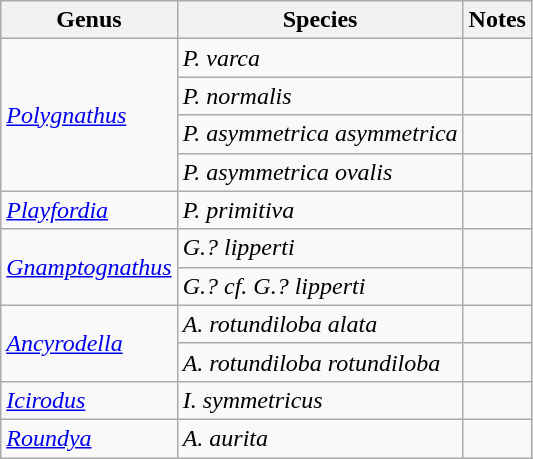<table class="wikitable sortable">
<tr>
<th>Genus</th>
<th>Species</th>
<th>Notes</th>
</tr>
<tr>
<td rowspan="4"><em><a href='#'>Polygnathus</a></em></td>
<td><em>P. varca</em></td>
<td align="center"></td>
</tr>
<tr>
<td><em>P. normalis</em></td>
<td align="center"></td>
</tr>
<tr>
<td><em>P. asymmetrica asymmetrica</em></td>
<td align="center"></td>
</tr>
<tr>
<td><em>P. asymmetrica ovalis</em></td>
<td align="center"></td>
</tr>
<tr>
<td><em><a href='#'>Playfordia</a></em></td>
<td><em>P. primitiva</em></td>
<td align="center"></td>
</tr>
<tr>
<td rowspan="2"><em><a href='#'>Gnamptognathus</a></em></td>
<td><em>G.? lipperti</em></td>
<td align="center"></td>
</tr>
<tr>
<td><em>G.? cf. G.? lipperti</em></td>
<td align="center"></td>
</tr>
<tr>
<td rowspan="2"><em><a href='#'>Ancyrodella</a></em></td>
<td><em>A. rotundiloba alata</em></td>
<td align="center"></td>
</tr>
<tr>
<td><em>A. rotundiloba rotundiloba</em></td>
<td align="center"></td>
</tr>
<tr>
<td><em><a href='#'>Icirodus</a></em></td>
<td><em>I. symmetricus</em></td>
<td align="center"></td>
</tr>
<tr>
<td><em><a href='#'>Roundya</a></em></td>
<td><em>A. aurita</em></td>
<td align="center"></td>
</tr>
</table>
